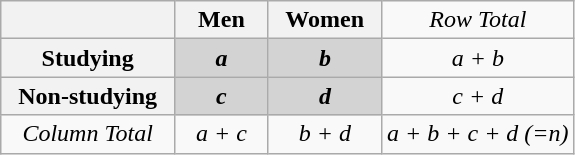<table class="wikitable" style="text-align:center;">
<tr>
<th></th>
<th>   Men   </th>
<th>  Women  </th>
<td><em>Row Total</em></td>
</tr>
<tr>
<th scope="row">Studying</th>
<td bgcolor="lightgray"><strong><em>a</em></strong></td>
<td bgcolor="lightgray"><strong><em>b</em></strong></td>
<td><em>a + b</em></td>
</tr>
<tr>
<th scope="row">  Non-studying  </th>
<td bgcolor="lightgray"><strong><em>c</em></strong></td>
<td bgcolor="lightgray"><strong><em>d</em></strong></td>
<td><em>c + d</em></td>
</tr>
<tr>
<td><em>Column Total</em></td>
<td><em>a + c</em></td>
<td><em>b + d</em></td>
<td><em>a + b + c + d (=n)</em></td>
</tr>
</table>
